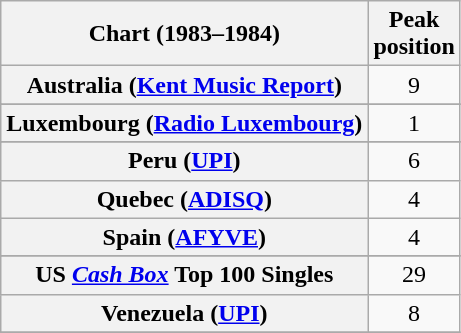<table class="wikitable sortable plainrowheaders" style="text-align:center">
<tr>
<th scope="col">Chart (1983–1984)</th>
<th scope="col">Peak<br>position</th>
</tr>
<tr>
<th scope="row">Australia (<a href='#'>Kent Music Report</a>)</th>
<td>9</td>
</tr>
<tr>
</tr>
<tr>
</tr>
<tr>
</tr>
<tr>
</tr>
<tr>
<th scope="row">Luxembourg (<a href='#'>Radio Luxembourg</a>)</th>
<td align="center">1</td>
</tr>
<tr>
</tr>
<tr>
</tr>
<tr>
</tr>
<tr>
<th scope="row">Peru (<a href='#'>UPI</a>)</th>
<td>6</td>
</tr>
<tr>
<th scope="row">Quebec (<a href='#'>ADISQ</a>)</th>
<td align="center">4</td>
</tr>
<tr>
<th scope="row">Spain (<a href='#'>AFYVE</a>)</th>
<td>4</td>
</tr>
<tr>
</tr>
<tr>
</tr>
<tr>
</tr>
<tr>
<th scope="row">US <em><a href='#'>Cash Box</a></em> Top 100 Singles</th>
<td>29</td>
</tr>
<tr>
<th scope="row">Venezuela (<a href='#'>UPI</a>)</th>
<td>8</td>
</tr>
<tr>
</tr>
</table>
